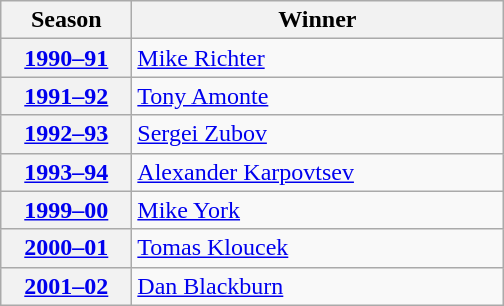<table class="wikitable">
<tr>
<th scope="col" style="width:5em">Season</th>
<th scope="col" style="width:15em">Winner</th>
</tr>
<tr>
<th scope="row"><a href='#'>1990–91</a></th>
<td><a href='#'>Mike Richter</a></td>
</tr>
<tr>
<th scope="row"><a href='#'>1991–92</a></th>
<td><a href='#'>Tony Amonte</a></td>
</tr>
<tr>
<th scope="row"><a href='#'>1992–93</a></th>
<td><a href='#'>Sergei Zubov</a></td>
</tr>
<tr>
<th scope="row"><a href='#'>1993–94</a></th>
<td><a href='#'>Alexander Karpovtsev</a></td>
</tr>
<tr>
<th scope="row"><a href='#'>1999–00</a></th>
<td><a href='#'>Mike York</a></td>
</tr>
<tr>
<th scope="row"><a href='#'>2000–01</a></th>
<td><a href='#'>Tomas Kloucek</a></td>
</tr>
<tr>
<th scope="row"><a href='#'>2001–02</a></th>
<td><a href='#'>Dan Blackburn</a></td>
</tr>
</table>
